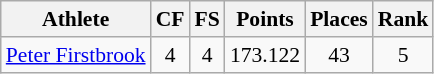<table class="wikitable" border="1" style="font-size:90%">
<tr>
<th>Athlete</th>
<th>CF</th>
<th>FS</th>
<th>Points</th>
<th>Places</th>
<th>Rank</th>
</tr>
<tr align=center>
<td align=left><a href='#'>Peter Firstbrook</a></td>
<td>4</td>
<td>4</td>
<td>173.122</td>
<td>43</td>
<td>5</td>
</tr>
</table>
